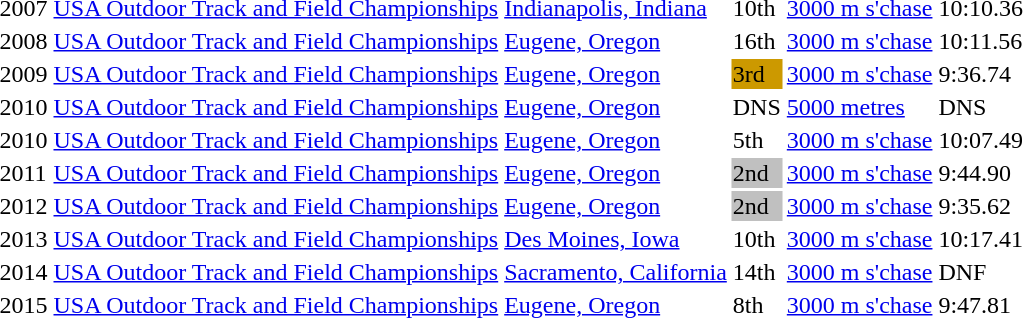<table>
<tr>
<td>2007</td>
<td><a href='#'>USA Outdoor Track and Field Championships</a></td>
<td><a href='#'>Indianapolis, Indiana</a></td>
<td>10th</td>
<td><a href='#'>3000 m s'chase</a></td>
<td>10:10.36</td>
</tr>
<tr>
<td>2008</td>
<td><a href='#'>USA Outdoor Track and Field Championships</a></td>
<td><a href='#'>Eugene, Oregon</a></td>
<td>16th</td>
<td><a href='#'>3000 m s'chase</a></td>
<td>10:11.56</td>
</tr>
<tr>
<td>2009</td>
<td><a href='#'>USA Outdoor Track and Field Championships</a></td>
<td><a href='#'>Eugene, Oregon</a></td>
<td style="background:#c90;">3rd</td>
<td><a href='#'>3000 m s'chase</a></td>
<td>9:36.74</td>
</tr>
<tr>
<td>2010</td>
<td><a href='#'>USA Outdoor Track and Field Championships</a></td>
<td><a href='#'>Eugene, Oregon</a></td>
<td>DNS</td>
<td><a href='#'>5000 metres</a></td>
<td>DNS</td>
</tr>
<tr>
<td>2010</td>
<td><a href='#'>USA Outdoor Track and Field Championships</a></td>
<td><a href='#'>Eugene, Oregon</a></td>
<td>5th</td>
<td><a href='#'>3000 m s'chase</a></td>
<td>10:07.49</td>
</tr>
<tr>
<td>2011</td>
<td><a href='#'>USA Outdoor Track and Field Championships</a></td>
<td><a href='#'>Eugene, Oregon</a></td>
<td style="background:silver;">2nd</td>
<td><a href='#'>3000 m s'chase</a></td>
<td>9:44.90</td>
</tr>
<tr>
<td>2012</td>
<td><a href='#'>USA Outdoor Track and Field Championships</a></td>
<td><a href='#'>Eugene, Oregon</a></td>
<td style="background:silver;">2nd</td>
<td><a href='#'>3000 m s'chase</a></td>
<td>9:35.62</td>
</tr>
<tr>
<td>2013</td>
<td><a href='#'>USA Outdoor Track and Field Championships</a></td>
<td><a href='#'>Des Moines, Iowa</a></td>
<td>10th</td>
<td><a href='#'>3000 m s'chase</a></td>
<td>10:17.41</td>
</tr>
<tr>
<td>2014</td>
<td><a href='#'>USA Outdoor Track and Field Championships</a></td>
<td><a href='#'>Sacramento, California</a></td>
<td>14th</td>
<td><a href='#'>3000 m s'chase</a></td>
<td>DNF</td>
</tr>
<tr>
<td>2015</td>
<td><a href='#'>USA Outdoor Track and Field Championships</a></td>
<td><a href='#'>Eugene, Oregon</a></td>
<td>8th</td>
<td><a href='#'>3000 m s'chase</a></td>
<td>9:47.81</td>
</tr>
</table>
